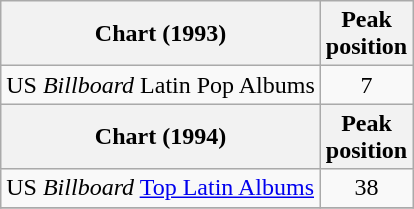<table class="wikitable">
<tr>
<th align="left">Chart (1993)</th>
<th align="left">Peak<br>position</th>
</tr>
<tr>
<td style="text-align: left;">US <em>Billboard</em> Latin Pop Albums</td>
<td align="center">7</td>
</tr>
<tr>
<th>Chart (1994)</th>
<th>Peak<br>position</th>
</tr>
<tr>
<td style="text-align: left;">US <em>Billboard</em> <a href='#'>Top Latin Albums</a></td>
<td style="text-align:center;">38</td>
</tr>
<tr>
</tr>
</table>
